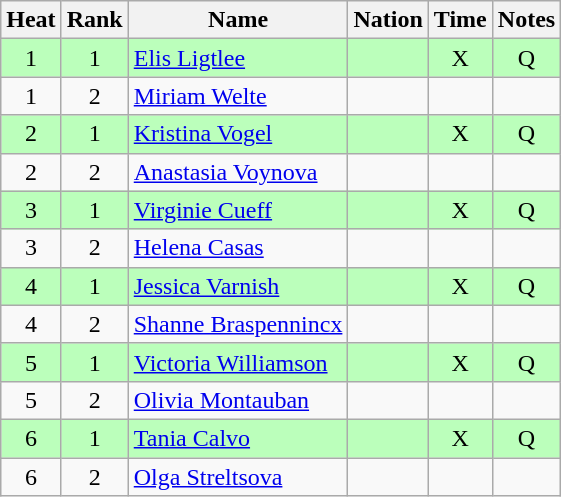<table class="wikitable sortable" style="text-align:center">
<tr>
<th>Heat</th>
<th>Rank</th>
<th>Name</th>
<th>Nation</th>
<th>Time</th>
<th>Notes</th>
</tr>
<tr bgcolor=bbffbb>
<td>1</td>
<td>1</td>
<td align=left><a href='#'>Elis Ligtlee</a></td>
<td align=left></td>
<td>X</td>
<td>Q</td>
</tr>
<tr>
<td>1</td>
<td>2</td>
<td align=left><a href='#'>Miriam Welte</a></td>
<td align=left></td>
<td></td>
<td></td>
</tr>
<tr bgcolor=bbffbb>
<td>2</td>
<td>1</td>
<td align=left><a href='#'>Kristina Vogel</a></td>
<td align=left></td>
<td>X</td>
<td>Q</td>
</tr>
<tr>
<td>2</td>
<td>2</td>
<td align=left><a href='#'>Anastasia Voynova</a></td>
<td align=left></td>
<td></td>
<td></td>
</tr>
<tr bgcolor=bbffbb>
<td>3</td>
<td>1</td>
<td align=left><a href='#'>Virginie Cueff</a></td>
<td align=left></td>
<td>X</td>
<td>Q</td>
</tr>
<tr>
<td>3</td>
<td>2</td>
<td align=left><a href='#'>Helena Casas</a></td>
<td align=left></td>
<td></td>
<td></td>
</tr>
<tr bgcolor=bbffbb>
<td>4</td>
<td>1</td>
<td align=left><a href='#'>Jessica Varnish</a></td>
<td align=left></td>
<td>X</td>
<td>Q</td>
</tr>
<tr>
<td>4</td>
<td>2</td>
<td align=left><a href='#'>Shanne Braspennincx</a></td>
<td align=left></td>
<td></td>
<td></td>
</tr>
<tr bgcolor=bbffbb>
<td>5</td>
<td>1</td>
<td align=left><a href='#'>Victoria Williamson</a></td>
<td align=left></td>
<td>X</td>
<td>Q</td>
</tr>
<tr>
<td>5</td>
<td>2</td>
<td align=left><a href='#'>Olivia Montauban</a></td>
<td align=left></td>
<td></td>
<td></td>
</tr>
<tr bgcolor=bbffbb>
<td>6</td>
<td>1</td>
<td align=left><a href='#'>Tania Calvo</a></td>
<td align=left></td>
<td>X</td>
<td>Q</td>
</tr>
<tr>
<td>6</td>
<td>2</td>
<td align=left><a href='#'>Olga Streltsova</a></td>
<td align=left></td>
<td></td>
<td></td>
</tr>
</table>
